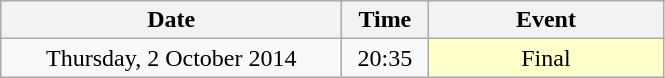<table class = "wikitable" style="text-align:center;">
<tr>
<th width=220>Date</th>
<th width=50>Time</th>
<th width=150>Event</th>
</tr>
<tr>
<td>Thursday, 2 October 2014</td>
<td>20:35</td>
<td bgcolor=ffffcc>Final</td>
</tr>
</table>
